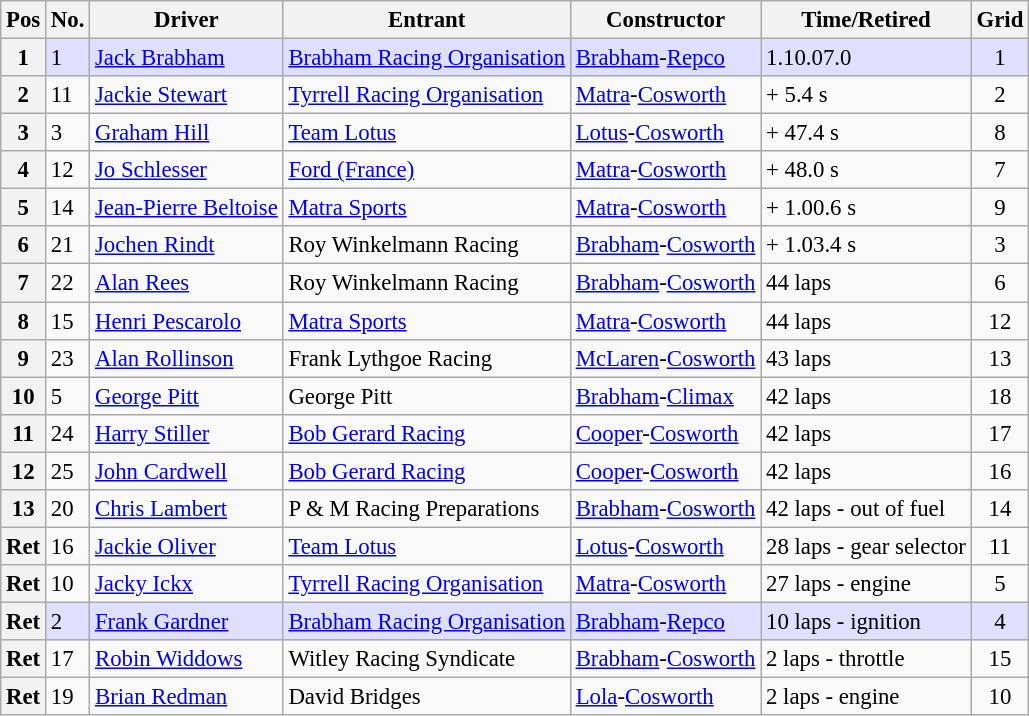<table class="wikitable" style="font-size: 95%;">
<tr>
<th>Pos</th>
<th>No.</th>
<th>Driver</th>
<th>Entrant</th>
<th>Constructor</th>
<th>Time/Retired</th>
<th>Grid</th>
</tr>
<tr style="background-color: #DFDFFF">
<th>1</th>
<td>1</td>
<td> <a href='#'>Jack Brabham</a></td>
<td><a href='#'>Brabham Racing Organisation</a></td>
<td><a href='#'>Brabham</a>-<a href='#'>Repco</a></td>
<td>1.10.07.0</td>
<td style="text-align:center">1</td>
</tr>
<tr>
<th>2</th>
<td>11</td>
<td> <a href='#'>Jackie Stewart</a></td>
<td><a href='#'>Tyrrell Racing Organisation</a></td>
<td><a href='#'>Matra</a>-<a href='#'>Cosworth</a></td>
<td>+ 5.4 s</td>
<td style="text-align:center">2</td>
</tr>
<tr>
<th>3</th>
<td>3</td>
<td> <a href='#'>Graham Hill</a></td>
<td><a href='#'>Team Lotus</a></td>
<td><a href='#'>Lotus</a>-<a href='#'>Cosworth</a></td>
<td>+ 47.4 s</td>
<td style="text-align:center">8</td>
</tr>
<tr>
<th>4</th>
<td>12</td>
<td> <a href='#'>Jo Schlesser</a></td>
<td><a href='#'>Ford (France)</a></td>
<td><a href='#'>Matra</a>-<a href='#'>Cosworth</a></td>
<td>+ 48.0 s</td>
<td style="text-align:center">7</td>
</tr>
<tr>
<th>5</th>
<td>14</td>
<td> <a href='#'>Jean-Pierre Beltoise</a></td>
<td><a href='#'>Matra Sports</a></td>
<td><a href='#'>Matra</a>-<a href='#'>Cosworth</a></td>
<td>+ 1.00.6 s</td>
<td style="text-align:center">9</td>
</tr>
<tr>
<th>6</th>
<td>21</td>
<td> <a href='#'>Jochen Rindt</a></td>
<td>Roy Winkelmann Racing</td>
<td><a href='#'>Brabham</a>-<a href='#'>Cosworth</a></td>
<td>+ 1.03.4 s</td>
<td style="text-align:center">3</td>
</tr>
<tr>
<th>7</th>
<td>22</td>
<td> <a href='#'>Alan Rees</a></td>
<td>Roy Winkelmann Racing</td>
<td><a href='#'>Brabham</a>-<a href='#'>Cosworth</a></td>
<td>44 laps</td>
<td style="text-align:center">6</td>
</tr>
<tr>
<th>8</th>
<td>15</td>
<td> <a href='#'>Henri Pescarolo</a></td>
<td><a href='#'>Matra Sports</a></td>
<td><a href='#'>Matra</a>-<a href='#'>Cosworth</a></td>
<td>44 laps</td>
<td style="text-align:center">12</td>
</tr>
<tr>
<th>9</th>
<td>23</td>
<td> <a href='#'>Alan Rollinson</a></td>
<td>Frank Lythgoe Racing</td>
<td><a href='#'>McLaren</a>-<a href='#'>Cosworth</a></td>
<td>43 laps</td>
<td style="text-align:center">13</td>
</tr>
<tr>
<th>10</th>
<td>5</td>
<td> <a href='#'>George Pitt</a></td>
<td>George Pitt</td>
<td><a href='#'>Brabham</a>-<a href='#'>Climax</a></td>
<td>42 laps</td>
<td style="text-align:center">18</td>
</tr>
<tr>
<th>11</th>
<td>24</td>
<td> <a href='#'>Harry Stiller</a></td>
<td><a href='#'>Bob Gerard Racing</a></td>
<td><a href='#'>Cooper</a>-<a href='#'>Cosworth</a></td>
<td>42 laps</td>
<td style="text-align:center">17</td>
</tr>
<tr>
<th>12</th>
<td>25</td>
<td> <a href='#'>John Cardwell</a></td>
<td><a href='#'>Bob Gerard Racing</a></td>
<td><a href='#'>Cooper</a>-<a href='#'>Cosworth</a></td>
<td>42 laps</td>
<td style="text-align:center">16</td>
</tr>
<tr>
<th>13</th>
<td>20</td>
<td> <a href='#'>Chris Lambert</a></td>
<td>P & M Racing Preparations</td>
<td><a href='#'>Brabham</a>-<a href='#'>Cosworth</a></td>
<td>42 laps - out of fuel</td>
<td style="text-align:center">14</td>
</tr>
<tr>
<th>Ret</th>
<td>16</td>
<td> <a href='#'>Jackie Oliver</a></td>
<td><a href='#'>Team Lotus</a></td>
<td><a href='#'>Lotus</a>-<a href='#'>Cosworth</a></td>
<td>28 laps - gear selector</td>
<td style="text-align:center">11</td>
</tr>
<tr>
<th>Ret</th>
<td>10</td>
<td> <a href='#'>Jacky Ickx</a></td>
<td><a href='#'>Tyrrell Racing Organisation</a></td>
<td><a href='#'>Matra</a>-<a href='#'>Cosworth</a></td>
<td>27 laps - engine</td>
<td style="text-align:center">5</td>
</tr>
<tr style="background-color: #DFDFFF">
<th>Ret</th>
<td>2</td>
<td> <a href='#'>Frank Gardner</a></td>
<td><a href='#'>Brabham Racing Organisation</a></td>
<td><a href='#'>Brabham</a>-<a href='#'>Repco</a></td>
<td>10 laps - ignition</td>
<td style="text-align:center">4</td>
</tr>
<tr>
<th>Ret</th>
<td>17</td>
<td> <a href='#'>Robin Widdows</a></td>
<td>Witley Racing Syndicate</td>
<td><a href='#'>Brabham</a>-<a href='#'>Cosworth</a></td>
<td>2 laps - throttle</td>
<td style="text-align:center">15</td>
</tr>
<tr>
<th>Ret</th>
<td>19</td>
<td> <a href='#'>Brian Redman</a></td>
<td>David Bridges</td>
<td><a href='#'>Lola</a>-<a href='#'>Cosworth</a></td>
<td>2 laps - engine</td>
<td style="text-align:center">10</td>
</tr>
</table>
